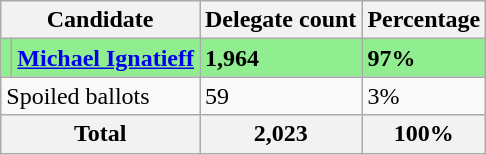<table class="wikitable">
<tr>
<th colspan="2">Candidate</th>
<th>Delegate count</th>
<th>Percentage</th>
</tr>
<tr style="background:lightgreen;">
<td></td>
<td><strong><a href='#'>Michael Ignatieff</a></strong></td>
<td><strong>1,964</strong></td>
<td><strong>97%</strong></td>
</tr>
<tr>
<td colspan="2">Spoiled ballots</td>
<td>59</td>
<td>3%</td>
</tr>
<tr>
<th colspan="2">Total</th>
<th>2,023</th>
<th>100%</th>
</tr>
</table>
